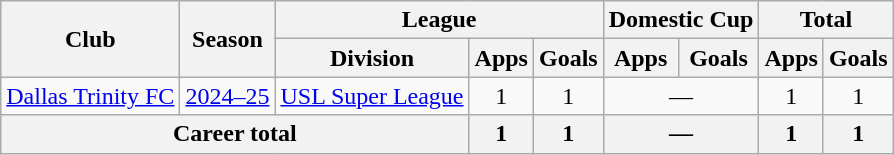<table class="wikitable" style="text-align: center;">
<tr>
<th rowspan="2">Club</th>
<th rowspan="2">Season</th>
<th colspan="3">League</th>
<th colspan="2">Domestic Cup</th>
<th colspan="2">Total</th>
</tr>
<tr>
<th>Division</th>
<th>Apps</th>
<th>Goals</th>
<th>Apps</th>
<th>Goals</th>
<th>Apps</th>
<th>Goals</th>
</tr>
<tr>
<td><a href='#'>Dallas Trinity FC</a></td>
<td><a href='#'>2024–25</a></td>
<td><a href='#'>USL Super League</a></td>
<td>1</td>
<td>1</td>
<td colspan="2">—</td>
<td>1</td>
<td>1</td>
</tr>
<tr>
<th colspan="3">Career total</th>
<th>1</th>
<th>1</th>
<th colspan="2">—</th>
<th>1</th>
<th>1</th>
</tr>
</table>
